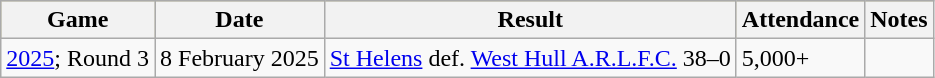<table class="wikitable">
<tr style="background:#bdb76b;">
<th>Game</th>
<th>Date</th>
<th>Result</th>
<th>Attendance</th>
<th>Notes</th>
</tr>
<tr>
<td><a href='#'>2025</a>; Round 3</td>
<td>8 February 2025</td>
<td> <a href='#'>St Helens</a> def. <a href='#'>West Hull A.R.L.F.C.</a> 38–0</td>
<td>5,000+</td>
<td></td>
</tr>
</table>
